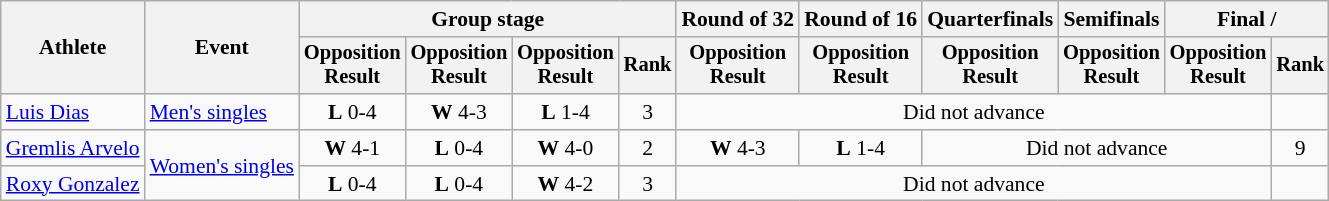<table class="wikitable" style="font-size:90%">
<tr>
<th rowspan=2>Athlete</th>
<th rowspan=2>Event</th>
<th colspan=4>Group stage</th>
<th>Round of 32</th>
<th>Round of 16</th>
<th>Quarterfinals</th>
<th>Semifinals</th>
<th colspan=2>Final / </th>
</tr>
<tr style="font-size:95%">
<th>Opposition<br>Result</th>
<th>Opposition<br>Result</th>
<th>Opposition<br>Result</th>
<th>Rank</th>
<th>Opposition<br>Result</th>
<th>Opposition<br>Result</th>
<th>Opposition<br>Result</th>
<th>Opposition<br>Result</th>
<th>Opposition<br>Result</th>
<th>Rank</th>
</tr>
<tr align=center>
<td align=left><a href='#'>Luis Dias</a></td>
<td align=left><a href='#'>Men's singles</a></td>
<td><strong>L</strong> 0-4</td>
<td><strong>W</strong> 4-3</td>
<td><strong>L</strong> 1-4</td>
<td>3</td>
<td colspan=5>Did not advance</td>
<td></td>
</tr>
<tr align=center>
<td align=left><a href='#'>Gremlis Arvelo</a></td>
<td align=left rowspan=2><a href='#'>Women's singles</a></td>
<td><strong>W</strong> 4-1</td>
<td><strong>L</strong> 0-4</td>
<td><strong>W</strong> 4-0</td>
<td>2</td>
<td><strong>W</strong> 4-3</td>
<td><strong>L</strong> 1-4</td>
<td colspan=3>Did not advance</td>
<td>9</td>
</tr>
<tr align=center>
<td align=left><a href='#'>Roxy Gonzalez</a></td>
<td><strong>L</strong> 0-4</td>
<td><strong>L</strong> 0-4</td>
<td><strong>W</strong> 4-2</td>
<td>3</td>
<td colspan=5>Did not advance</td>
<td></td>
</tr>
</table>
